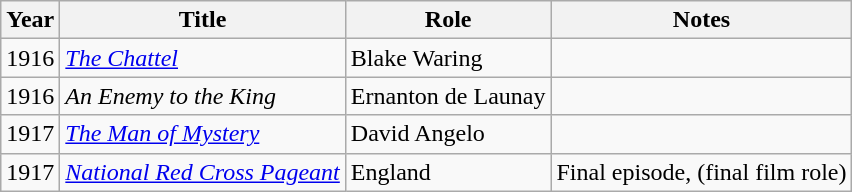<table class="wikitable">
<tr>
<th>Year</th>
<th>Title</th>
<th>Role</th>
<th>Notes</th>
</tr>
<tr>
<td>1916</td>
<td><em><a href='#'>The Chattel</a></em></td>
<td>Blake Waring</td>
<td></td>
</tr>
<tr>
<td>1916</td>
<td><em>An Enemy to the King</em></td>
<td>Ernanton de Launay</td>
<td></td>
</tr>
<tr>
<td>1917</td>
<td><em><a href='#'>The Man of Mystery</a></em></td>
<td>David Angelo</td>
<td></td>
</tr>
<tr>
<td>1917</td>
<td><em><a href='#'>National Red Cross Pageant</a></em></td>
<td>England</td>
<td>Final episode, (final film role)</td>
</tr>
</table>
